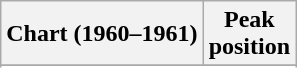<table class="wikitable sortable plainrowheaders" style="text-align:center">
<tr>
<th scope="col">Chart (1960–1961)</th>
<th scope="col">Peak<br> position</th>
</tr>
<tr>
</tr>
<tr>
</tr>
</table>
